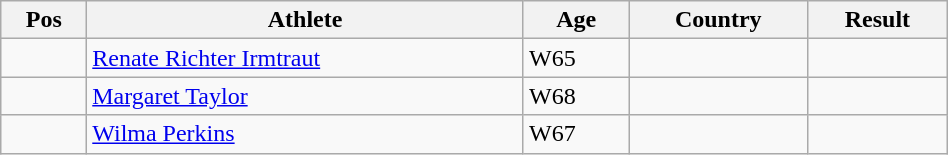<table class="wikitable"  style="text-align:center; width:50%;">
<tr>
<th>Pos</th>
<th>Athlete</th>
<th>Age</th>
<th>Country</th>
<th>Result</th>
</tr>
<tr>
<td align=center></td>
<td align=left><a href='#'>Renate Richter Irmtraut</a></td>
<td align=left>W65</td>
<td align=left></td>
<td></td>
</tr>
<tr>
<td align=center></td>
<td align=left><a href='#'>Margaret Taylor</a></td>
<td align=left>W68</td>
<td align=left></td>
<td></td>
</tr>
<tr>
<td align=center></td>
<td align=left><a href='#'>Wilma Perkins</a></td>
<td align=left>W67</td>
<td align=left></td>
<td></td>
</tr>
</table>
